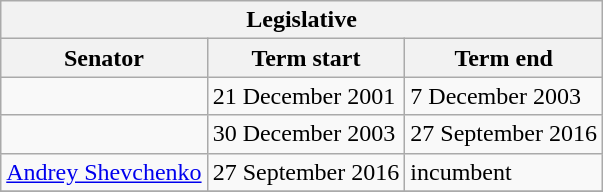<table class="wikitable sortable">
<tr>
<th colspan=3>Legislative</th>
</tr>
<tr>
<th>Senator</th>
<th>Term start</th>
<th>Term end</th>
</tr>
<tr>
<td></td>
<td>21 December 2001</td>
<td>7 December 2003</td>
</tr>
<tr>
<td></td>
<td>30 December 2003</td>
<td>27 September 2016</td>
</tr>
<tr>
<td><a href='#'>Andrey Shevchenko</a></td>
<td>27 September 2016</td>
<td>incumbent</td>
</tr>
<tr>
</tr>
</table>
